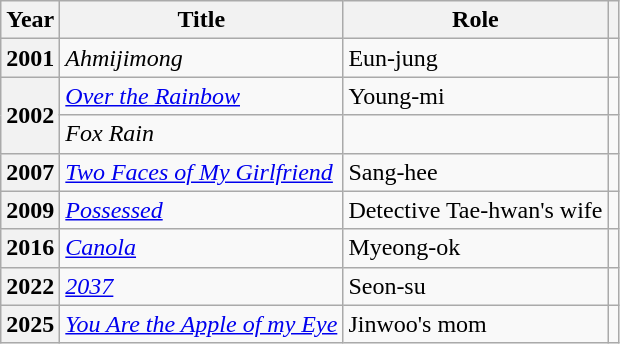<table class="wikitable plainrowheaders">
<tr>
<th scope="col">Year</th>
<th scope="col">Title</th>
<th scope="col">Role</th>
<th scope="col" class="unsortable"></th>
</tr>
<tr>
<th scope="row">2001</th>
<td><em>Ahmijimong</em></td>
<td>Eun-jung</td>
<td style="text-align:center"></td>
</tr>
<tr>
<th scope="row" rowspan="2">2002</th>
<td><em><a href='#'>Over the Rainbow</a></em></td>
<td>Young-mi</td>
<td style="text-align:center"></td>
</tr>
<tr>
<td><em>Fox Rain</em></td>
<td></td>
<td style="text-align:center"></td>
</tr>
<tr>
<th scope="row">2007</th>
<td><em><a href='#'>Two Faces of My Girlfriend</a></em></td>
<td>Sang-hee</td>
<td style="text-align:center"></td>
</tr>
<tr>
<th scope="row">2009</th>
<td><em><a href='#'>Possessed</a></em></td>
<td>Detective Tae-hwan's wife</td>
<td style="text-align:center"></td>
</tr>
<tr>
<th scope="row">2016</th>
<td><a href='#'><em>Canola</em></a></td>
<td>Myeong-ok</td>
<td style="text-align:center"></td>
</tr>
<tr>
<th scope="row">2022</th>
<td><em><a href='#'>2037</a></em></td>
<td>Seon-su</td>
<td style="text-align:center"></td>
</tr>
<tr>
<th scope="row">2025</th>
<td><em><a href='#'>You Are the Apple of my Eye</a></em></td>
<td>Jinwoo's mom</td>
<td></td>
</tr>
</table>
